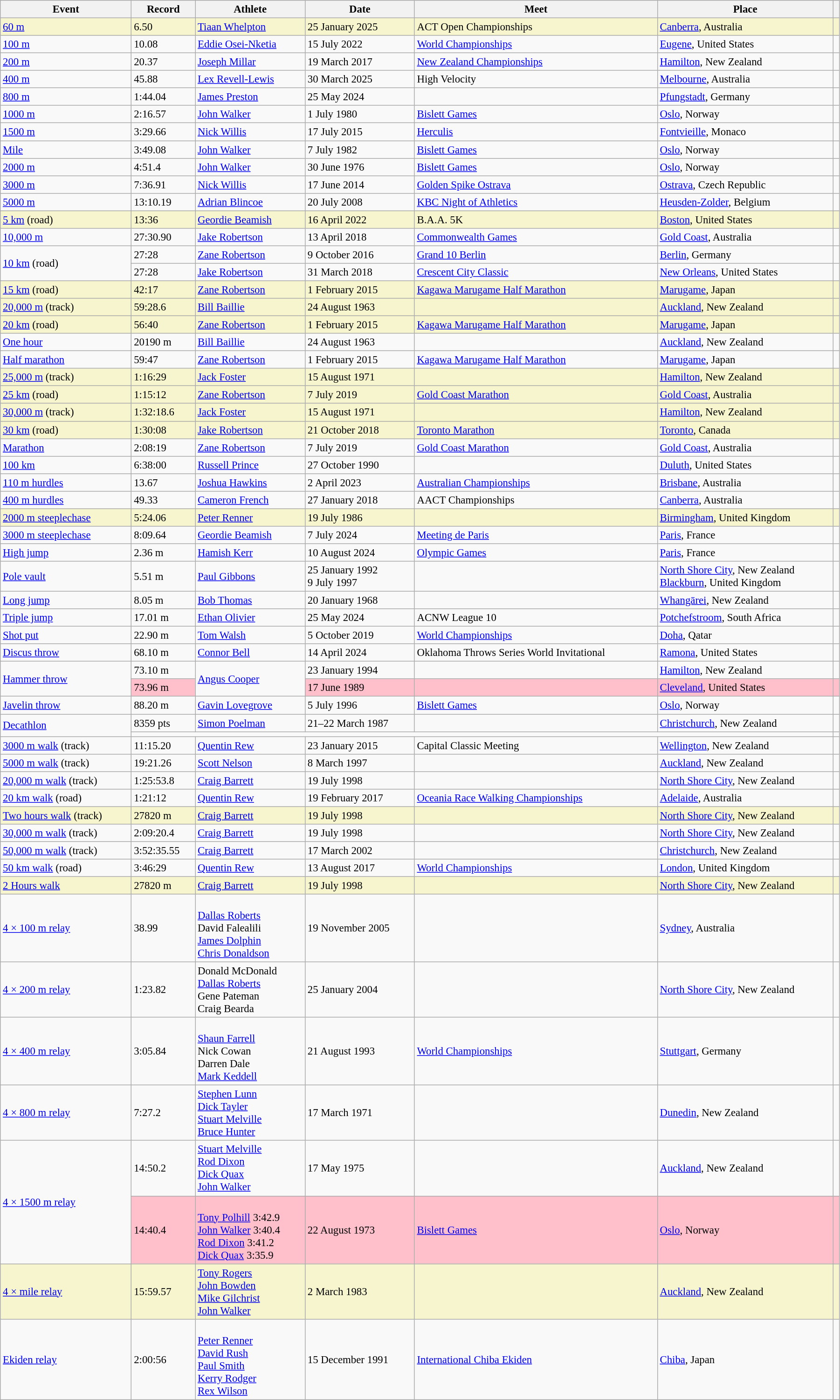<table class="wikitable" style="font-size:95%; width: 95%;">
<tr>
<th>Event</th>
<th>Record</th>
<th>Athlete</th>
<th>Date</th>
<th>Meet</th>
<th>Place</th>
<th></th>
</tr>
<tr style="background:#f6F5CE;">
<td><a href='#'>60 m</a></td>
<td>6.50 </td>
<td><a href='#'>Tiaan Whelpton</a></td>
<td>25 January 2025</td>
<td>ACT Open Championships</td>
<td><a href='#'>Canberra</a>, Australia</td>
<td></td>
</tr>
<tr>
<td><a href='#'>100 m</a></td>
<td>10.08 </td>
<td><a href='#'>Eddie Osei-Nketia</a></td>
<td>15 July 2022</td>
<td><a href='#'>World Championships</a></td>
<td><a href='#'>Eugene</a>, United States</td>
<td></td>
</tr>
<tr>
<td><a href='#'>200 m</a></td>
<td>20.37 </td>
<td><a href='#'>Joseph Millar</a></td>
<td>19 March 2017</td>
<td><a href='#'>New Zealand Championships</a></td>
<td><a href='#'>Hamilton</a>, New Zealand</td>
<td></td>
</tr>
<tr>
<td><a href='#'>400 m</a></td>
<td>45.88</td>
<td><a href='#'>Lex Revell-Lewis</a></td>
<td>30 March 2025</td>
<td>High Velocity</td>
<td><a href='#'>Melbourne</a>, Australia</td>
<td></td>
</tr>
<tr>
<td><a href='#'>800 m</a></td>
<td>1:44.04</td>
<td><a href='#'>James Preston</a></td>
<td>25 May 2024</td>
<td></td>
<td><a href='#'>Pfungstadt</a>, Germany</td>
<td></td>
</tr>
<tr>
<td><a href='#'>1000 m</a></td>
<td>2:16.57</td>
<td><a href='#'>John Walker</a></td>
<td>1 July 1980</td>
<td><a href='#'>Bislett Games</a></td>
<td><a href='#'>Oslo</a>, Norway</td>
<td></td>
</tr>
<tr>
<td><a href='#'>1500 m</a></td>
<td>3:29.66</td>
<td><a href='#'>Nick Willis</a></td>
<td>17 July 2015</td>
<td><a href='#'>Herculis</a></td>
<td><a href='#'>Fontvieille</a>, Monaco</td>
<td></td>
</tr>
<tr>
<td><a href='#'>Mile</a></td>
<td>3:49.08</td>
<td><a href='#'>John Walker</a></td>
<td>7 July 1982</td>
<td><a href='#'>Bislett Games</a></td>
<td><a href='#'>Oslo</a>, Norway</td>
<td></td>
</tr>
<tr>
<td><a href='#'>2000 m</a></td>
<td>4:51.4</td>
<td><a href='#'>John Walker</a></td>
<td>30 June 1976</td>
<td><a href='#'>Bislett Games</a></td>
<td><a href='#'>Oslo</a>, Norway</td>
<td></td>
</tr>
<tr>
<td><a href='#'>3000 m</a></td>
<td>7:36.91</td>
<td><a href='#'>Nick Willis</a></td>
<td>17 June 2014</td>
<td><a href='#'>Golden Spike Ostrava</a></td>
<td><a href='#'>Ostrava</a>, Czech Republic</td>
<td></td>
</tr>
<tr>
<td><a href='#'>5000 m</a></td>
<td>13:10.19</td>
<td><a href='#'>Adrian Blincoe</a></td>
<td>20 July 2008</td>
<td><a href='#'>KBC Night of Athletics</a></td>
<td><a href='#'>Heusden-Zolder</a>, Belgium</td>
<td></td>
</tr>
<tr style="background:#f6F5CE;">
<td><a href='#'>5 km</a> (road)</td>
<td>13:36</td>
<td><a href='#'>Geordie Beamish</a></td>
<td>16 April 2022</td>
<td>B.A.A. 5K</td>
<td><a href='#'>Boston</a>, United States</td>
<td></td>
</tr>
<tr>
<td><a href='#'>10,000 m</a></td>
<td>27:30.90</td>
<td><a href='#'>Jake Robertson</a></td>
<td>13 April 2018</td>
<td><a href='#'>Commonwealth Games</a></td>
<td><a href='#'>Gold Coast</a>, Australia</td>
<td></td>
</tr>
<tr>
<td rowspan=2><a href='#'>10 km</a> (road)</td>
<td>27:28</td>
<td><a href='#'>Zane Robertson</a></td>
<td>9 October 2016</td>
<td><a href='#'>Grand 10 Berlin</a></td>
<td><a href='#'>Berlin</a>, Germany</td>
<td></td>
</tr>
<tr>
<td>27:28</td>
<td><a href='#'>Jake Robertson</a></td>
<td>31 March 2018 </td>
<td><a href='#'>Crescent City Classic</a></td>
<td><a href='#'>New Orleans</a>, United States</td>
<td></td>
</tr>
<tr style="background:#f6F5CE;">
<td><a href='#'>15 km</a> (road)</td>
<td>42:17</td>
<td><a href='#'>Zane Robertson</a></td>
<td>1 February 2015</td>
<td><a href='#'>Kagawa Marugame Half Marathon</a></td>
<td><a href='#'>Marugame</a>, Japan</td>
<td></td>
</tr>
<tr style="background:#f6F5CE;">
<td><a href='#'>20,000 m</a> (track)</td>
<td>59:28.6</td>
<td><a href='#'>Bill Baillie</a></td>
<td>24 August 1963</td>
<td></td>
<td><a href='#'>Auckland</a>, New Zealand</td>
<td></td>
</tr>
<tr style="background:#f6F5CE;">
<td><a href='#'>20 km</a> (road)</td>
<td>56:40</td>
<td><a href='#'>Zane Robertson</a></td>
<td>1 February 2015</td>
<td><a href='#'>Kagawa Marugame Half Marathon</a></td>
<td><a href='#'>Marugame</a>, Japan</td>
<td></td>
</tr>
<tr>
<td><a href='#'>One hour</a></td>
<td>20190 m</td>
<td><a href='#'>Bill Baillie</a></td>
<td>24 August 1963</td>
<td></td>
<td><a href='#'>Auckland</a>, New Zealand</td>
<td></td>
</tr>
<tr>
<td><a href='#'>Half marathon</a></td>
<td>59:47</td>
<td><a href='#'>Zane Robertson</a></td>
<td>1 February 2015</td>
<td><a href='#'>Kagawa Marugame Half Marathon</a></td>
<td><a href='#'>Marugame</a>, Japan</td>
<td></td>
</tr>
<tr style="background:#f6F5CE;">
<td><a href='#'>25,000 m</a> (track)</td>
<td>1:16:29</td>
<td><a href='#'>Jack Foster</a></td>
<td>15 August 1971</td>
<td></td>
<td><a href='#'>Hamilton</a>, New Zealand</td>
<td></td>
</tr>
<tr style="background:#f6F5CE;">
<td><a href='#'>25 km</a> (road)</td>
<td>1:15:12</td>
<td><a href='#'>Zane Robertson</a></td>
<td>7 July 2019</td>
<td><a href='#'>Gold Coast Marathon</a></td>
<td><a href='#'>Gold Coast</a>, Australia</td>
<td></td>
</tr>
<tr style="background:#f6F5CE;">
<td><a href='#'>30,000 m</a> (track)</td>
<td>1:32:18.6</td>
<td><a href='#'>Jack Foster</a></td>
<td>15 August 1971</td>
<td></td>
<td><a href='#'>Hamilton</a>, New Zealand</td>
<td></td>
</tr>
<tr style="background:#f6F5CE;">
<td><a href='#'>30 km</a> (road)</td>
<td>1:30:08</td>
<td><a href='#'>Jake Robertson</a></td>
<td>21 October 2018</td>
<td><a href='#'>Toronto Marathon</a></td>
<td><a href='#'>Toronto</a>, Canada</td>
<td></td>
</tr>
<tr>
<td><a href='#'>Marathon</a></td>
<td>2:08:19</td>
<td><a href='#'>Zane Robertson</a></td>
<td>7 July 2019</td>
<td><a href='#'>Gold Coast Marathon</a></td>
<td><a href='#'>Gold Coast</a>, Australia</td>
<td></td>
</tr>
<tr>
<td><a href='#'>100 km</a></td>
<td>6:38:00</td>
<td><a href='#'>Russell Prince</a></td>
<td>27 October 1990</td>
<td></td>
<td><a href='#'>Duluth</a>, United States</td>
<td></td>
</tr>
<tr>
<td><a href='#'>110 m hurdles</a></td>
<td>13.67 </td>
<td><a href='#'>Joshua Hawkins</a></td>
<td>2 April 2023</td>
<td><a href='#'>Australian Championships</a></td>
<td><a href='#'>Brisbane</a>, Australia</td>
<td></td>
</tr>
<tr>
<td><a href='#'>400 m hurdles</a></td>
<td>49.33</td>
<td><a href='#'>Cameron French</a></td>
<td>27 January 2018</td>
<td>AACT Championships</td>
<td><a href='#'>Canberra</a>, Australia</td>
<td></td>
</tr>
<tr style="background:#f6F5CE;">
<td><a href='#'>2000 m steeplechase</a></td>
<td>5:24.06</td>
<td><a href='#'>Peter Renner</a></td>
<td>19 July 1986</td>
<td></td>
<td><a href='#'>Birmingham</a>, United Kingdom</td>
<td></td>
</tr>
<tr>
<td><a href='#'>3000 m steeplechase</a></td>
<td>8:09.64</td>
<td><a href='#'>Geordie Beamish</a></td>
<td>7 July 2024</td>
<td><a href='#'>Meeting de Paris</a></td>
<td><a href='#'>Paris</a>, France</td>
<td></td>
</tr>
<tr>
<td><a href='#'>High jump</a></td>
<td>2.36 m</td>
<td><a href='#'>Hamish Kerr</a></td>
<td>10 August 2024</td>
<td><a href='#'>Olympic Games</a></td>
<td><a href='#'>Paris</a>, France</td>
<td></td>
</tr>
<tr>
<td><a href='#'>Pole vault</a></td>
<td>5.51 m</td>
<td><a href='#'>Paul Gibbons</a></td>
<td>25 January 1992 <br>9 July 1997</td>
<td></td>
<td><a href='#'>North Shore City</a>, New Zealand<br><a href='#'>Blackburn</a>, United Kingdom</td>
<td></td>
</tr>
<tr>
<td><a href='#'>Long jump</a></td>
<td>8.05 m</td>
<td><a href='#'>Bob Thomas</a></td>
<td>20 January 1968</td>
<td></td>
<td><a href='#'>Whangārei</a>, New Zealand</td>
<td></td>
</tr>
<tr>
<td><a href='#'>Triple jump</a></td>
<td>17.01 m  </td>
<td><a href='#'>Ethan Olivier</a></td>
<td>25 May 2024</td>
<td>ACNW League 10</td>
<td><a href='#'>Potchefstroom</a>, South Africa</td>
<td></td>
</tr>
<tr>
<td><a href='#'>Shot put</a></td>
<td>22.90 m</td>
<td><a href='#'>Tom Walsh</a></td>
<td>5 October 2019</td>
<td><a href='#'>World Championships</a></td>
<td><a href='#'>Doha</a>, Qatar</td>
<td></td>
</tr>
<tr>
<td><a href='#'>Discus throw</a></td>
<td>68.10 m</td>
<td><a href='#'>Connor Bell</a></td>
<td>14 April 2024</td>
<td>Oklahoma Throws Series World Invitational</td>
<td><a href='#'>Ramona</a>, United States</td>
<td></td>
</tr>
<tr>
<td rowspan=2><a href='#'>Hammer throw</a></td>
<td>73.10 m</td>
<td rowspan=2><a href='#'>Angus Cooper</a></td>
<td>23 January 1994</td>
<td></td>
<td><a href='#'>Hamilton</a>, New Zealand</td>
<td></td>
</tr>
<tr style="background:pink">
<td>73.96 m</td>
<td>17 June 1989</td>
<td></td>
<td><a href='#'>Cleveland</a>, United States</td>
<td></td>
</tr>
<tr>
<td><a href='#'>Javelin throw</a></td>
<td>88.20 m</td>
<td><a href='#'>Gavin Lovegrove</a></td>
<td>5 July 1996</td>
<td><a href='#'>Bislett Games</a></td>
<td><a href='#'>Oslo</a>, Norway</td>
<td></td>
</tr>
<tr>
<td rowspan=2><a href='#'>Decathlon</a></td>
<td>8359 pts </td>
<td><a href='#'>Simon Poelman</a></td>
<td>21–22 March 1987</td>
<td></td>
<td><a href='#'>Christchurch</a>, New Zealand</td>
<td></td>
</tr>
<tr>
<td colspan=5></td>
<td></td>
</tr>
<tr>
<td><a href='#'>3000 m walk</a> (track)</td>
<td>11:15.20</td>
<td><a href='#'>Quentin Rew</a></td>
<td>23 January 2015</td>
<td>Capital Classic Meeting</td>
<td><a href='#'>Wellington</a>, New Zealand</td>
<td></td>
</tr>
<tr>
<td><a href='#'>5000 m walk</a> (track)</td>
<td>19:21.26</td>
<td><a href='#'>Scott Nelson</a></td>
<td>8 March 1997</td>
<td></td>
<td><a href='#'>Auckland</a>, New Zealand</td>
<td></td>
</tr>
<tr>
<td><a href='#'>20,000 m walk</a> (track)</td>
<td>1:25:53.8</td>
<td><a href='#'>Craig Barrett</a></td>
<td>19 July 1998</td>
<td></td>
<td><a href='#'>North Shore City</a>, New Zealand</td>
<td></td>
</tr>
<tr>
<td><a href='#'>20 km walk</a> (road)</td>
<td>1:21:12 </td>
<td><a href='#'>Quentin Rew</a></td>
<td>19 February 2017</td>
<td><a href='#'>Oceania Race Walking Championships</a></td>
<td><a href='#'>Adelaide</a>, Australia</td>
<td></td>
</tr>
<tr style="background:#f6F5CE;">
<td><a href='#'>Two hours walk</a> (track)</td>
<td>27820 m</td>
<td><a href='#'>Craig Barrett</a></td>
<td>19 July 1998</td>
<td></td>
<td><a href='#'>North Shore City</a>, New Zealand</td>
<td></td>
</tr>
<tr>
<td><a href='#'>30,000 m walk</a> (track)</td>
<td>2:09:20.4</td>
<td><a href='#'>Craig Barrett</a></td>
<td>19 July 1998</td>
<td></td>
<td><a href='#'>North Shore City</a>, New Zealand</td>
<td></td>
</tr>
<tr>
<td><a href='#'>50,000 m walk</a> (track)</td>
<td>3:52:35.55</td>
<td><a href='#'>Craig Barrett</a></td>
<td>17 March 2002</td>
<td></td>
<td><a href='#'>Christchurch</a>, New Zealand</td>
<td></td>
</tr>
<tr>
<td><a href='#'>50 km walk</a> (road)</td>
<td>3:46:29</td>
<td><a href='#'>Quentin Rew</a></td>
<td>13 August 2017</td>
<td><a href='#'>World Championships</a></td>
<td><a href='#'>London</a>, United Kingdom</td>
<td></td>
</tr>
<tr style="background:#f6F5CE;">
<td><a href='#'>2 Hours walk</a></td>
<td>27820 m</td>
<td><a href='#'>Craig Barrett</a></td>
<td>19 July 1998</td>
<td></td>
<td><a href='#'>North Shore City</a>, New Zealand</td>
<td></td>
</tr>
<tr>
<td><a href='#'>4 × 100 m relay</a></td>
<td>38.99</td>
<td><br><a href='#'>Dallas Roberts</a><br>David Falealili<br><a href='#'>James Dolphin</a><br><a href='#'>Chris Donaldson</a></td>
<td>19 November 2005</td>
<td></td>
<td><a href='#'>Sydney</a>, Australia</td>
<td></td>
</tr>
<tr>
<td><a href='#'>4 × 200 m relay</a></td>
<td>1:23.82</td>
<td>Donald McDonald<br><a href='#'>Dallas Roberts</a><br>Gene Pateman<br>Craig Bearda</td>
<td>25 January 2004</td>
<td></td>
<td><a href='#'>North Shore City</a>, New Zealand</td>
<td></td>
</tr>
<tr>
<td><a href='#'>4 × 400 m relay</a></td>
<td>3:05.84</td>
<td><br><a href='#'>Shaun Farrell</a><br>Nick Cowan<br>Darren Dale<br><a href='#'>Mark Keddell</a></td>
<td>21 August 1993</td>
<td><a href='#'>World Championships</a></td>
<td><a href='#'>Stuttgart</a>, Germany</td>
<td></td>
</tr>
<tr>
<td><a href='#'>4 × 800 m relay</a></td>
<td>7:27.2 </td>
<td><a href='#'>Stephen Lunn</a><br><a href='#'>Dick Tayler</a><br><a href='#'>Stuart Melville</a><br><a href='#'>Bruce Hunter</a></td>
<td>17 March 1971</td>
<td></td>
<td><a href='#'>Dunedin</a>, New Zealand</td>
<td></td>
</tr>
<tr>
<td rowspan=2><a href='#'>4 × 1500 m relay</a></td>
<td>14:50.2 </td>
<td><a href='#'>Stuart Melville</a><br><a href='#'>Rod Dixon</a><br><a href='#'>Dick Quax</a><br><a href='#'>John Walker</a></td>
<td>17 May 1975</td>
<td></td>
<td><a href='#'>Auckland</a>, New Zealand</td>
<td></td>
</tr>
<tr style="background:pink">
<td>14:40.4 </td>
<td><br><a href='#'>Tony Polhill</a> 3:42.9<br><a href='#'>John Walker</a> 3:40.4<br><a href='#'>Rod Dixon</a> 3:41.2<br><a href='#'>Dick Quax</a> 3:35.9</td>
<td>22 August 1973</td>
<td><a href='#'>Bislett Games</a></td>
<td><a href='#'>Oslo</a>, Norway</td>
<td></td>
</tr>
<tr style="background:#f6F5CE;">
<td><a href='#'>4 × mile relay</a></td>
<td>15:59.57</td>
<td><a href='#'>Tony Rogers</a><br><a href='#'>John Bowden</a><br><a href='#'>Mike Gilchrist</a><br><a href='#'>John Walker</a></td>
<td>2 March 1983</td>
<td></td>
<td><a href='#'>Auckland</a>, New Zealand</td>
<td></td>
</tr>
<tr>
<td><a href='#'>Ekiden relay</a></td>
<td>2:00:56</td>
<td><br><a href='#'>Peter Renner</a><br><a href='#'>David Rush</a><br><a href='#'>Paul Smith</a><br><a href='#'>Kerry Rodger</a><br><a href='#'>Rex Wilson</a></td>
<td>15 December 1991</td>
<td><a href='#'>International Chiba Ekiden</a></td>
<td><a href='#'>Chiba</a>, Japan</td>
<td></td>
</tr>
</table>
